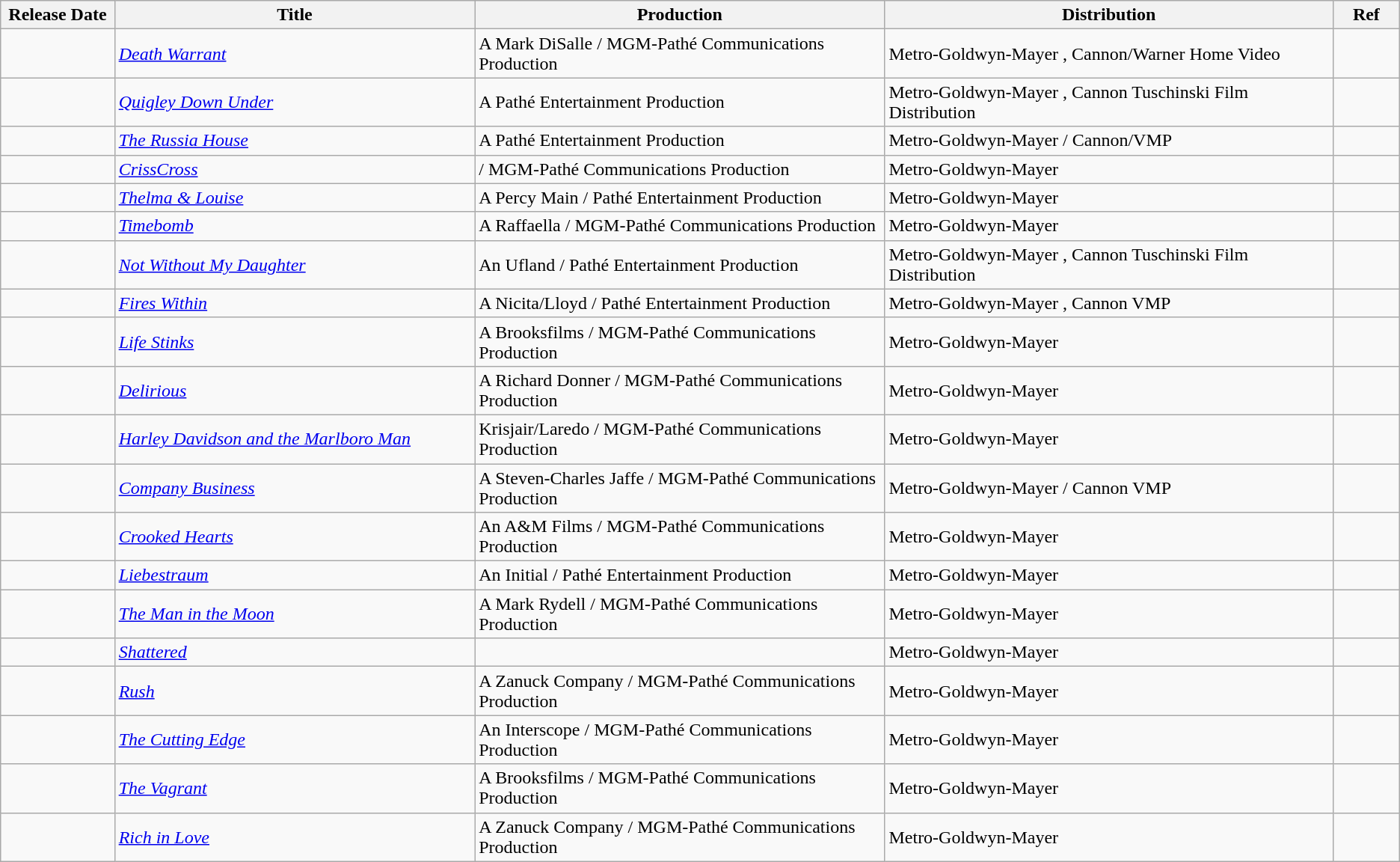<table class="wikitable sortable">
<tr>
<th width="110">Release Date</th>
<th width="400">Title</th>
<th width="450">Production</th>
<th width="500">Distribution</th>
<th width="62" scope="Col" class="unsortable">Ref</th>
</tr>
<tr>
<td style="text-align:right;"></td>
<td><em><a href='#'>Death Warrant</a></em> </td>
<td>A Mark DiSalle / MGM-Pathé Communications Production</td>
<td>Metro-Goldwyn-Mayer , Cannon/Warner Home Video </td>
<td></td>
</tr>
<tr>
<td style="text-align:right;"></td>
<td><em><a href='#'>Quigley Down Under</a></em> </td>
<td>A Pathé Entertainment Production</td>
<td>Metro-Goldwyn-Mayer , Cannon Tuschinski Film Distribution </td>
<td></td>
</tr>
<tr>
<td style="text-align:right;"></td>
<td><em><a href='#'>The Russia House</a></em> </td>
<td>A Pathé Entertainment Production</td>
<td>Metro-Goldwyn-Mayer  / Cannon/VMP </td>
<td></td>
</tr>
<tr>
<td style="text-align:right;"></td>
<td><em><a href='#'>CrissCross</a></em> </td>
<td> / MGM-Pathé Communications Production</td>
<td>Metro-Goldwyn-Mayer</td>
<td></td>
</tr>
<tr>
<td style="text-align:right;"></td>
<td><em><a href='#'>Thelma & Louise</a></em> </td>
<td>A Percy Main / Pathé Entertainment Production</td>
<td>Metro-Goldwyn-Mayer</td>
<td></td>
</tr>
<tr>
<td style="text-align:right;"></td>
<td><em><a href='#'>Timebomb</a></em> </td>
<td>A Raffaella / MGM-Pathé Communications Production</td>
<td>Metro-Goldwyn-Mayer</td>
<td></td>
</tr>
<tr>
<td style="text-align:right;"></td>
<td><em><a href='#'>Not Without My Daughter</a></em> </td>
<td>An Ufland / Pathé Entertainment Production</td>
<td>Metro-Goldwyn-Mayer , Cannon Tuschinski Film Distribution </td>
<td></td>
</tr>
<tr>
<td style="text-align:right;"></td>
<td><em><a href='#'>Fires Within</a></em> </td>
<td>A Nicita/Lloyd / Pathé Entertainment Production</td>
<td>Metro-Goldwyn-Mayer , Cannon VMP </td>
<td></td>
</tr>
<tr>
<td style="text-align:right;"></td>
<td><em><a href='#'>Life Stinks</a></em> </td>
<td>A Brooksfilms / MGM-Pathé Communications Production</td>
<td>Metro-Goldwyn-Mayer</td>
<td></td>
</tr>
<tr>
<td style="text-align:right;"></td>
<td><em><a href='#'>Delirious</a></em> </td>
<td>A Richard Donner / MGM-Pathé Communications Production</td>
<td>Metro-Goldwyn-Mayer</td>
<td></td>
</tr>
<tr>
<td style="text-align:right;"></td>
<td><em><a href='#'>Harley Davidson and the Marlboro Man</a></em> </td>
<td>Krisjair/Laredo / MGM-Pathé Communications Production</td>
<td>Metro-Goldwyn-Mayer</td>
<td></td>
</tr>
<tr>
<td style="text-align:right;"></td>
<td><em><a href='#'>Company Business</a></em> </td>
<td>A Steven-Charles Jaffe / MGM-Pathé Communications Production</td>
<td>Metro-Goldwyn-Mayer  / Cannon VMP </td>
<td></td>
</tr>
<tr>
<td style="text-align:right;"></td>
<td><em><a href='#'>Crooked Hearts</a></em> </td>
<td>An A&M Films / MGM-Pathé Communications Production</td>
<td>Metro-Goldwyn-Mayer</td>
<td></td>
</tr>
<tr>
<td style="text-align:right;"></td>
<td><em><a href='#'>Liebestraum</a></em> </td>
<td>An Initial / Pathé Entertainment Production</td>
<td>Metro-Goldwyn-Mayer</td>
<td></td>
</tr>
<tr>
<td style="text-align:right;"></td>
<td><em><a href='#'>The Man in the Moon</a></em> </td>
<td>A Mark Rydell / MGM-Pathé Communications Production</td>
<td>Metro-Goldwyn-Mayer</td>
<td></td>
</tr>
<tr>
<td style="text-align:right;"></td>
<td><em><a href='#'>Shattered</a></em> </td>
<td></td>
<td>Metro-Goldwyn-Mayer</td>
<td></td>
</tr>
<tr>
<td style="text-align:right;"></td>
<td><em><a href='#'>Rush</a></em> </td>
<td>A Zanuck Company / MGM-Pathé Communications Production</td>
<td>Metro-Goldwyn-Mayer</td>
<td></td>
</tr>
<tr>
<td style="text-align:right;"></td>
<td><em><a href='#'>The Cutting Edge</a></em> </td>
<td>An Interscope / MGM-Pathé Communications Production</td>
<td>Metro-Goldwyn-Mayer</td>
<td></td>
</tr>
<tr>
<td style="text-align:right;"></td>
<td><em><a href='#'>The Vagrant</a></em> </td>
<td>A Brooksfilms / MGM-Pathé Communications Production</td>
<td>Metro-Goldwyn-Mayer</td>
<td></td>
</tr>
<tr>
<td style="text-align:right;"></td>
<td><em><a href='#'>Rich in Love</a></em> </td>
<td>A Zanuck Company / MGM-Pathé Communications Production</td>
<td>Metro-Goldwyn-Mayer</td>
<td></td>
</tr>
</table>
